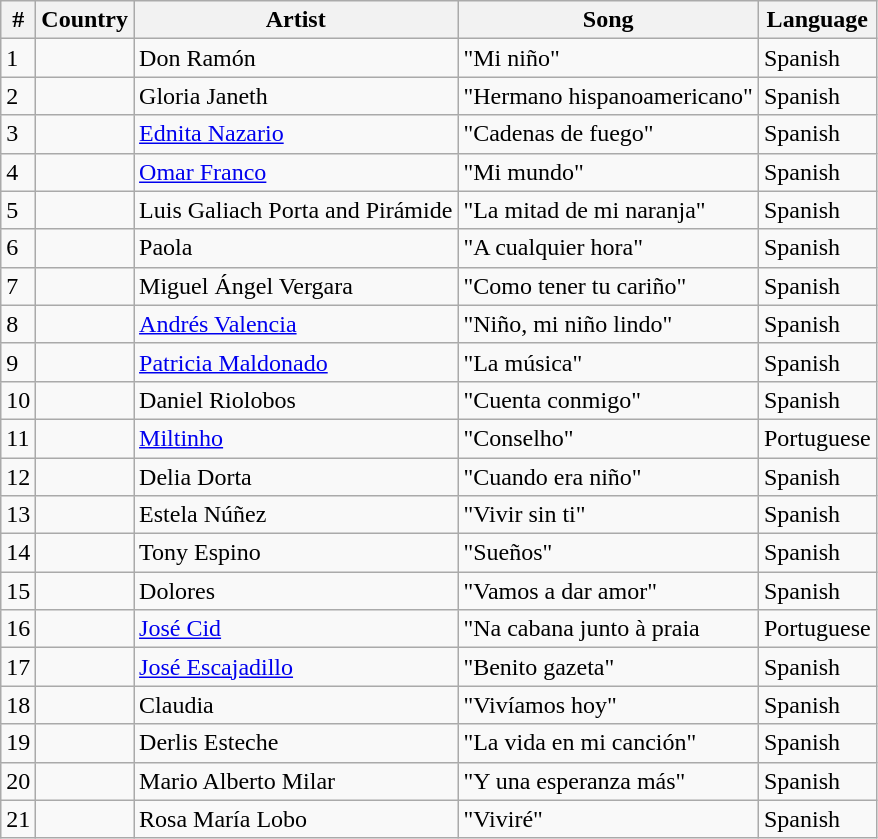<table class="wikitable">
<tr>
<th>#</th>
<th>Country</th>
<th>Artist</th>
<th>Song</th>
<th>Language</th>
</tr>
<tr>
<td>1</td>
<td></td>
<td>Don Ramón</td>
<td>"Mi niño"</td>
<td>Spanish</td>
</tr>
<tr>
<td>2</td>
<td></td>
<td>Gloria Janeth</td>
<td>"Hermano hispanoamericano"</td>
<td>Spanish</td>
</tr>
<tr>
<td>3</td>
<td></td>
<td><a href='#'>Ednita Nazario</a></td>
<td>"Cadenas de fuego"</td>
<td>Spanish</td>
</tr>
<tr>
<td>4</td>
<td></td>
<td><a href='#'>Omar Franco</a></td>
<td>"Mi mundo"</td>
<td>Spanish</td>
</tr>
<tr>
<td>5</td>
<td></td>
<td>Luis Galiach Porta and Pirámide</td>
<td>"La mitad de mi naranja"</td>
<td>Spanish</td>
</tr>
<tr>
<td>6</td>
<td></td>
<td>Paola</td>
<td>"A cualquier hora"</td>
<td>Spanish</td>
</tr>
<tr>
<td>7</td>
<td></td>
<td>Miguel Ángel Vergara</td>
<td>"Como tener tu cariño"</td>
<td>Spanish</td>
</tr>
<tr>
<td>8</td>
<td></td>
<td><a href='#'>Andrés Valencia</a></td>
<td>"Niño, mi niño lindo"</td>
<td>Spanish</td>
</tr>
<tr>
<td>9</td>
<td></td>
<td><a href='#'>Patricia Maldonado</a></td>
<td>"La música"</td>
<td>Spanish</td>
</tr>
<tr>
<td>10</td>
<td></td>
<td>Daniel Riolobos</td>
<td>"Cuenta conmigo"</td>
<td>Spanish</td>
</tr>
<tr>
<td>11</td>
<td></td>
<td><a href='#'>Miltinho</a></td>
<td>"Conselho"</td>
<td>Portuguese</td>
</tr>
<tr>
<td>12</td>
<td></td>
<td>Delia Dorta</td>
<td>"Cuando era niño"</td>
<td>Spanish</td>
</tr>
<tr>
<td>13</td>
<td></td>
<td>Estela Núñez</td>
<td>"Vivir sin ti"</td>
<td>Spanish</td>
</tr>
<tr>
<td>14</td>
<td></td>
<td>Tony Espino</td>
<td>"Sueños"</td>
<td>Spanish</td>
</tr>
<tr>
<td>15</td>
<td></td>
<td>Dolores</td>
<td>"Vamos a dar amor"</td>
<td>Spanish</td>
</tr>
<tr>
<td>16</td>
<td></td>
<td><a href='#'>José Cid</a></td>
<td>"Na cabana junto à praia</td>
<td>Portuguese</td>
</tr>
<tr>
<td>17</td>
<td></td>
<td><a href='#'>José Escajadillo</a></td>
<td>"Benito gazeta"</td>
<td>Spanish</td>
</tr>
<tr>
<td>18</td>
<td></td>
<td>Claudia</td>
<td>"Vivíamos hoy"</td>
<td>Spanish</td>
</tr>
<tr>
<td>19</td>
<td></td>
<td>Derlis Esteche</td>
<td>"La vida en mi canción"</td>
<td>Spanish</td>
</tr>
<tr>
<td>20</td>
<td></td>
<td>Mario Alberto Milar</td>
<td>"Y una esperanza más"</td>
<td>Spanish</td>
</tr>
<tr>
<td>21</td>
<td></td>
<td>Rosa María Lobo</td>
<td>"Viviré"</td>
<td>Spanish</td>
</tr>
</table>
